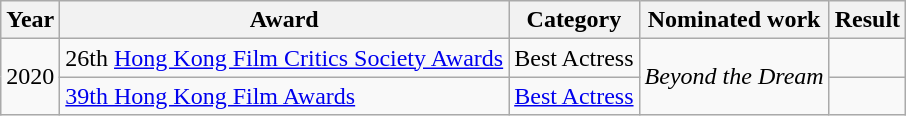<table class="wikitable sortable">
<tr>
<th>Year</th>
<th>Award</th>
<th>Category</th>
<th>Nominated work</th>
<th>Result</th>
</tr>
<tr>
<td rowspan=2>2020</td>
<td>26th <a href='#'>Hong Kong Film Critics Society Awards</a></td>
<td>Best Actress</td>
<td rowspan=2><em>Beyond the Dream</em></td>
<td></td>
</tr>
<tr>
<td><a href='#'>39th Hong Kong Film Awards</a></td>
<td><a href='#'>Best Actress</a></td>
<td></td>
</tr>
</table>
